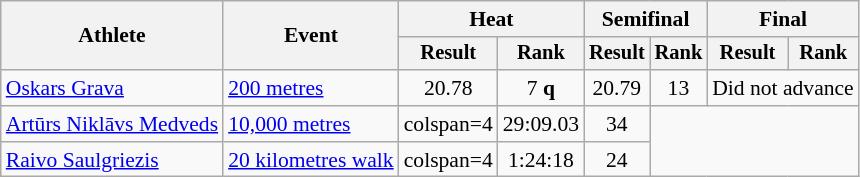<table class=wikitable style=font-size:90%>
<tr>
<th rowspan=2>Athlete</th>
<th rowspan=2>Event</th>
<th colspan=2>Heat</th>
<th colspan=2>Semifinal</th>
<th colspan=2>Final</th>
</tr>
<tr style=font-size:95%>
<th>Result</th>
<th>Rank</th>
<th>Result</th>
<th>Rank</th>
<th>Result</th>
<th>Rank</th>
</tr>
<tr align=center>
<td align=left><a href='#'>Oskars Grava</a></td>
<td align=left><a href='#'>200 metres</a></td>
<td>20.78 </td>
<td>7 <strong>q</strong></td>
<td>20.79</td>
<td>13</td>
<td colspan=2>Did not advance</td>
</tr>
<tr align=center>
<td align=left><a href='#'>Artūrs Niklāvs Medveds</a></td>
<td align=left><a href='#'>10,000 metres</a></td>
<td>colspan=4</td>
<td>29:09.03</td>
<td>34</td>
</tr>
<tr align=center>
<td align=left><a href='#'>Raivo Saulgriezis</a></td>
<td align=left><a href='#'>20 kilometres walk</a></td>
<td>colspan=4</td>
<td>1:24:18</td>
<td>24</td>
</tr>
</table>
